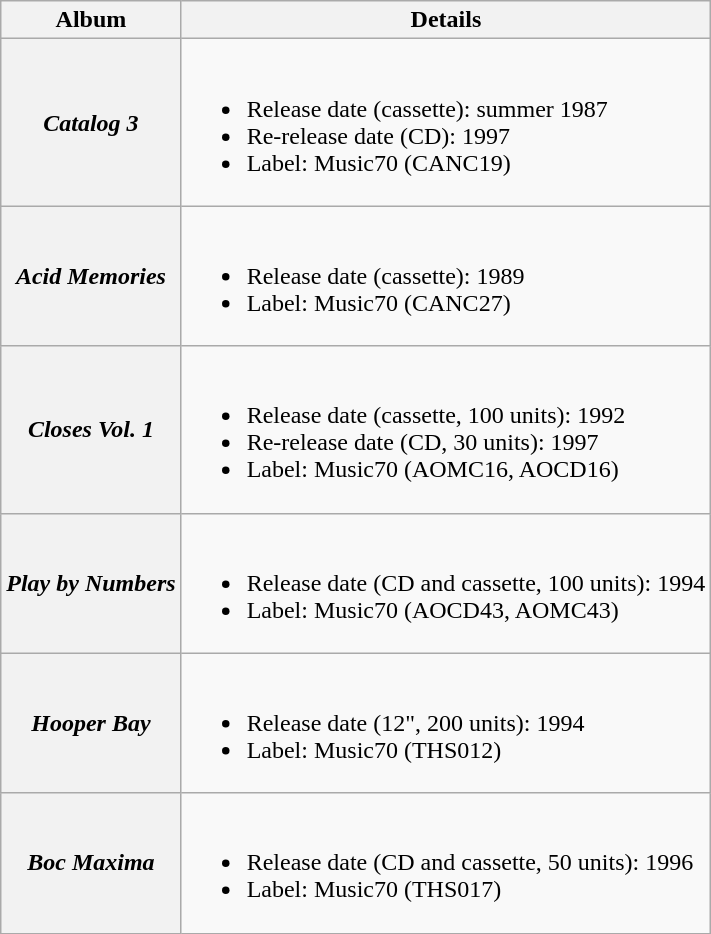<table class="wikitable plainrowheaders">
<tr>
<th>Album</th>
<th>Details</th>
</tr>
<tr>
<th scope="row"><em>Catalog 3</em></th>
<td><br><ul><li>Release date (cassette): summer 1987</li><li>Re-release date (CD): 1997</li><li>Label: Music70 (CANC19)</li></ul></td>
</tr>
<tr>
<th scope="row"><em>Acid Memories</em></th>
<td><br><ul><li>Release date (cassette): 1989</li><li>Label: Music70 (CANC27)</li></ul></td>
</tr>
<tr>
<th scope="row"><em>Closes Vol. 1</em></th>
<td><br><ul><li>Release date (cassette, 100 units): 1992</li><li>Re-release date (CD, 30 units): 1997</li><li>Label: Music70 (AOMC16, AOCD16)</li></ul></td>
</tr>
<tr>
<th scope="row"><em>Play by Numbers</em></th>
<td><br><ul><li>Release date (CD and cassette, 100 units): 1994</li><li>Label: Music70 (AOCD43, AOMC43)</li></ul></td>
</tr>
<tr>
<th scope="row"><em>Hooper Bay</em></th>
<td><br><ul><li>Release date (12", 200 units): 1994</li><li>Label: Music70 (THS012)</li></ul></td>
</tr>
<tr>
<th scope="row"><em>Boc Maxima</em></th>
<td><br><ul><li>Release date (CD and cassette, 50 units): 1996</li><li>Label: Music70 (THS017)</li></ul></td>
</tr>
</table>
